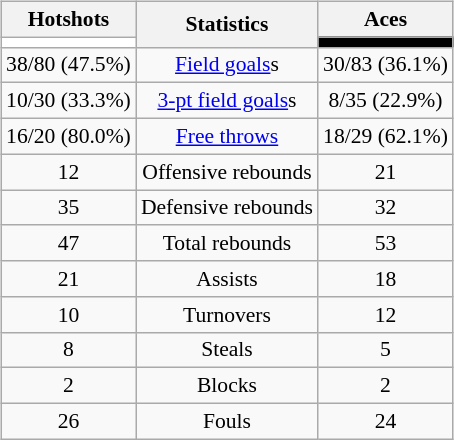<table style="width:100%;">
<tr>
<td valign=top align=right width=33%><br>


















</td>
<td style="vertical-align:top; align:center; width:33%;"><br><br>
<table class="wikitable" style="font-size:90%; text-align:center; margin:auto;" align=center>
<tr>
<th>Hotshots</th>
<th rowspan=2>Statistics</th>
<th>Aces</th>
</tr>
<tr>
<td style="background:white;"></td>
<td style="background:black;"></td>
</tr>
<tr>
<td>38/80 (47.5%)</td>
<td><a href='#'>Field goals</a>s</td>
<td>30/83 (36.1%)</td>
</tr>
<tr>
<td>10/30 (33.3%)</td>
<td><a href='#'>3-pt field goals</a>s</td>
<td>8/35 (22.9%)</td>
</tr>
<tr>
<td>16/20 (80.0%)</td>
<td><a href='#'>Free throws</a></td>
<td>18/29 (62.1%)</td>
</tr>
<tr>
<td>12</td>
<td>Offensive rebounds</td>
<td>21</td>
</tr>
<tr>
<td>35</td>
<td>Defensive rebounds</td>
<td>32</td>
</tr>
<tr>
<td>47</td>
<td>Total rebounds</td>
<td>53</td>
</tr>
<tr>
<td>21</td>
<td>Assists</td>
<td>18</td>
</tr>
<tr>
<td>10</td>
<td>Turnovers</td>
<td>12</td>
</tr>
<tr>
<td>8</td>
<td>Steals</td>
<td>5</td>
</tr>
<tr>
<td>2</td>
<td>Blocks</td>
<td>2</td>
</tr>
<tr>
<td>26</td>
<td>Fouls</td>
<td>24</td>
</tr>
</table>
</td>
<td style="vertical-align:top; align:left; width:33%;"><br>

















</td>
</tr>
</table>
